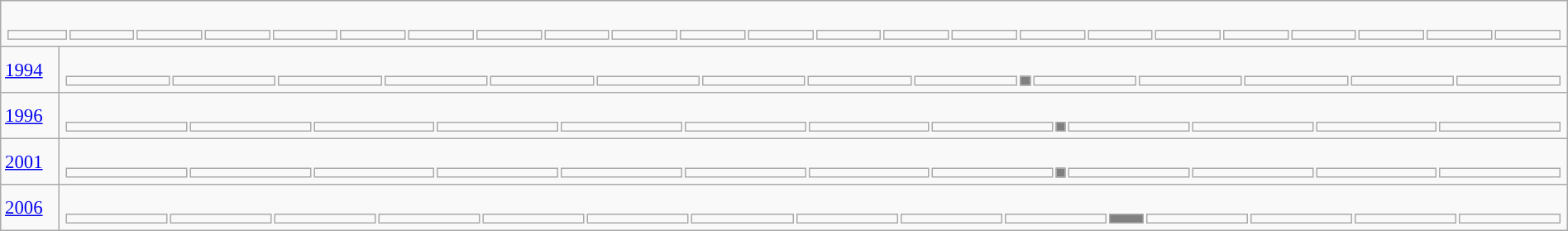<table class="wikitable" width="100%" style="border:solid #000000 1px;font-size:95%;">
<tr>
<td colspan="2"><br><table width="100%" style="font-size:90%;">
<tr>
<td width="40"></td>
<td></td>
<td></td>
<td></td>
<td></td>
<td></td>
<td></td>
<td></td>
<td></td>
<td></td>
<td></td>
<td></td>
<td></td>
<td></td>
<td></td>
<td></td>
<td></td>
<td></td>
<td></td>
<td></td>
<td></td>
<td></td>
<td></td>
</tr>
</table>
</td>
</tr>
<tr>
<td width="40"><a href='#'>1994</a></td>
<td><br><table style="width:100%; text-align:center; font-weight:bold;">
<tr>
<td style="background-color: "></td>
<td style="background-color: "></td>
<td style="background-color: "></td>
<td style="background-color: "></td>
<td style="background-color: "></td>
<td style="background-color: "></td>
<td style="background-color: "></td>
<td style="background-color: "></td>
<td style="background-color: "></td>
<td style="background-color: #808080;                                                                   width:  0.16%"></td>
<td style="background-color: "></td>
<td style="background-color: "></td>
<td style="background-color: "></td>
<td style="background-color: "></td>
<td style="background-color: "></td>
</tr>
</table>
</td>
</tr>
<tr>
<td width="40"><a href='#'>1996</a></td>
<td><br><table style="width:100%; text-align:center; font-weight:bold;">
<tr>
<td style="background-color: "></td>
<td style="background-color: "></td>
<td style="background-color: "></td>
<td style="background-color: "></td>
<td style="background-color: "></td>
<td style="background-color: "></td>
<td style="background-color: "></td>
<td style="background-color: "></td>
<td style="background-color: #808080;                                                                   width:  0.32%"></td>
<td style="background-color: "></td>
<td style="background-color: "></td>
<td style="background-color: "></td>
<td style="background-color: "></td>
</tr>
</table>
</td>
</tr>
<tr>
<td width="40"><a href='#'>2001</a></td>
<td><br><table style="width:100%; text-align:center; font-weight:bold;">
<tr>
<td style="background-color: "></td>
<td style="background-color: "></td>
<td style="background-color: "></td>
<td style="background-color: "></td>
<td style="background-color: "></td>
<td style="background-color: "></td>
<td style="background-color: "></td>
<td style="background-color: "></td>
<td style="background-color: #808080;                                                                   width:  0.48%"></td>
<td style="background-color: "></td>
<td style="background-color: "></td>
<td style="background-color: "></td>
<td style="background-color: "></td>
</tr>
</table>
</td>
</tr>
<tr>
<td width="40"><a href='#'>2006</a></td>
<td><br><table style="width:100%; text-align:center; font-weight:bold;">
<tr>
<td style="background-color: "></td>
<td style="background-color: "></td>
<td style="background-color: "></td>
<td style="background-color: "></td>
<td style="background-color: "></td>
<td style="background-color: "></td>
<td style="background-color: "></td>
<td style="background-color: "></td>
<td style="background-color: "></td>
<td style="background-color: "></td>
<td style="background-color: #808080;                                                                   width:  2.38%"></td>
<td style="background-color: "></td>
<td style="background-color: "></td>
<td style="background-color: "></td>
<td style="background-color: "></td>
</tr>
</table>
</td>
</tr>
</table>
